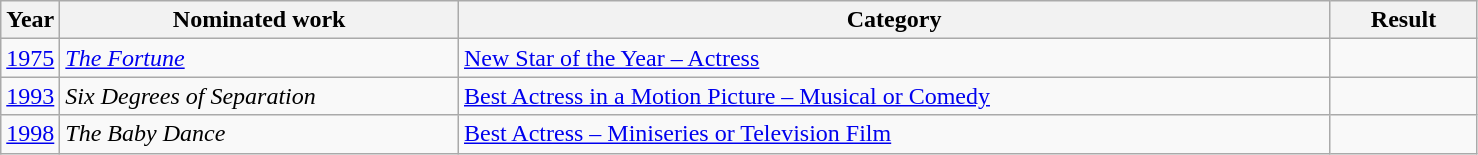<table class=wikitable>
<tr>
<th width=4%>Year</th>
<th width=27%>Nominated work</th>
<th width=59%>Category</th>
<th width=10%>Result</th>
</tr>
<tr>
<td><a href='#'>1975</a></td>
<td><em><a href='#'>The Fortune</a></em></td>
<td><a href='#'>New Star of the Year – Actress</a></td>
<td></td>
</tr>
<tr>
<td><a href='#'>1993</a></td>
<td><em>Six Degrees of Separation</em></td>
<td><a href='#'>Best Actress in a Motion Picture – Musical or Comedy</a></td>
<td></td>
</tr>
<tr>
<td><a href='#'>1998</a></td>
<td><em>The Baby Dance</em></td>
<td><a href='#'>Best Actress – Miniseries or Television Film</a></td>
<td></td>
</tr>
</table>
